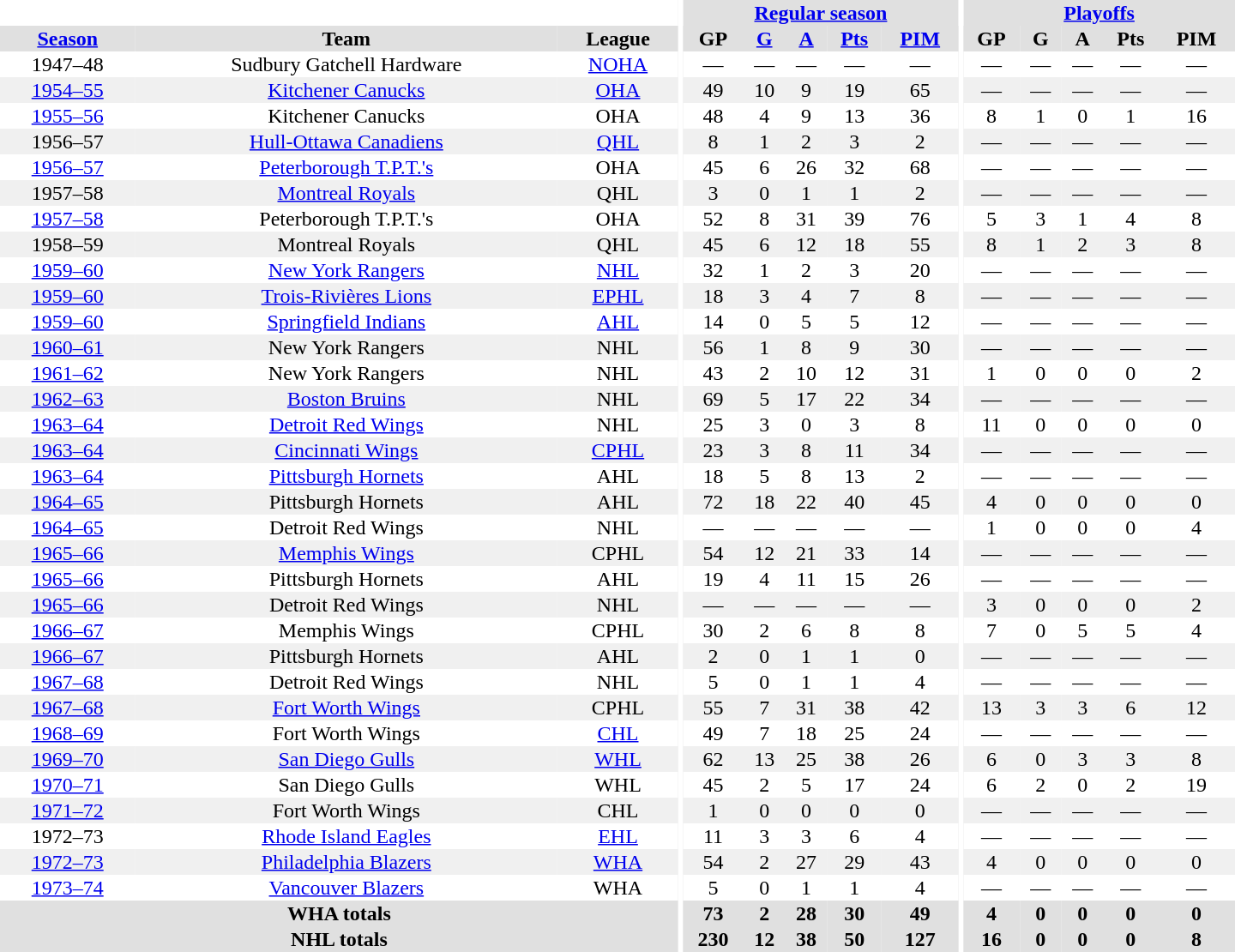<table border="0" cellpadding="1" cellspacing="0" style="text-align:center; width:60em">
<tr bgcolor="#e0e0e0">
<th colspan="3" bgcolor="#ffffff"></th>
<th rowspan="100" bgcolor="#ffffff"></th>
<th colspan="5"><a href='#'>Regular season</a></th>
<th rowspan="100" bgcolor="#ffffff"></th>
<th colspan="5"><a href='#'>Playoffs</a></th>
</tr>
<tr bgcolor="#e0e0e0">
<th><a href='#'>Season</a></th>
<th>Team</th>
<th>League</th>
<th>GP</th>
<th><a href='#'>G</a></th>
<th><a href='#'>A</a></th>
<th><a href='#'>Pts</a></th>
<th><a href='#'>PIM</a></th>
<th>GP</th>
<th>G</th>
<th>A</th>
<th>Pts</th>
<th>PIM</th>
</tr>
<tr>
<td>1947–48</td>
<td>Sudbury Gatchell Hardware</td>
<td><a href='#'>NOHA</a></td>
<td>—</td>
<td>—</td>
<td>—</td>
<td>—</td>
<td>—</td>
<td>—</td>
<td>—</td>
<td>—</td>
<td>—</td>
<td>—</td>
</tr>
<tr bgcolor="#f0f0f0">
<td><a href='#'>1954–55</a></td>
<td><a href='#'>Kitchener Canucks</a></td>
<td><a href='#'>OHA</a></td>
<td>49</td>
<td>10</td>
<td>9</td>
<td>19</td>
<td>65</td>
<td>—</td>
<td>—</td>
<td>—</td>
<td>—</td>
<td>—</td>
</tr>
<tr>
<td><a href='#'>1955–56</a></td>
<td>Kitchener Canucks</td>
<td>OHA</td>
<td>48</td>
<td>4</td>
<td>9</td>
<td>13</td>
<td>36</td>
<td>8</td>
<td>1</td>
<td>0</td>
<td>1</td>
<td>16</td>
</tr>
<tr bgcolor="#f0f0f0">
<td>1956–57</td>
<td><a href='#'>Hull-Ottawa Canadiens</a></td>
<td><a href='#'>QHL</a></td>
<td>8</td>
<td>1</td>
<td>2</td>
<td>3</td>
<td>2</td>
<td>—</td>
<td>—</td>
<td>—</td>
<td>—</td>
<td>—</td>
</tr>
<tr>
<td><a href='#'>1956–57</a></td>
<td><a href='#'>Peterborough T.P.T.'s</a></td>
<td>OHA</td>
<td>45</td>
<td>6</td>
<td>26</td>
<td>32</td>
<td>68</td>
<td>—</td>
<td>—</td>
<td>—</td>
<td>—</td>
<td>—</td>
</tr>
<tr bgcolor="#f0f0f0">
<td>1957–58</td>
<td><a href='#'>Montreal Royals</a></td>
<td>QHL</td>
<td>3</td>
<td>0</td>
<td>1</td>
<td>1</td>
<td>2</td>
<td>—</td>
<td>—</td>
<td>—</td>
<td>—</td>
<td>—</td>
</tr>
<tr>
<td><a href='#'>1957–58</a></td>
<td>Peterborough T.P.T.'s</td>
<td>OHA</td>
<td>52</td>
<td>8</td>
<td>31</td>
<td>39</td>
<td>76</td>
<td>5</td>
<td>3</td>
<td>1</td>
<td>4</td>
<td>8</td>
</tr>
<tr bgcolor="#f0f0f0">
<td>1958–59</td>
<td>Montreal Royals</td>
<td>QHL</td>
<td>45</td>
<td>6</td>
<td>12</td>
<td>18</td>
<td>55</td>
<td>8</td>
<td>1</td>
<td>2</td>
<td>3</td>
<td>8</td>
</tr>
<tr>
<td><a href='#'>1959–60</a></td>
<td><a href='#'>New York Rangers</a></td>
<td><a href='#'>NHL</a></td>
<td>32</td>
<td>1</td>
<td>2</td>
<td>3</td>
<td>20</td>
<td>—</td>
<td>—</td>
<td>—</td>
<td>—</td>
<td>—</td>
</tr>
<tr bgcolor="#f0f0f0">
<td><a href='#'>1959–60</a></td>
<td><a href='#'>Trois-Rivières Lions</a></td>
<td><a href='#'>EPHL</a></td>
<td>18</td>
<td>3</td>
<td>4</td>
<td>7</td>
<td>8</td>
<td>—</td>
<td>—</td>
<td>—</td>
<td>—</td>
<td>—</td>
</tr>
<tr>
<td><a href='#'>1959–60</a></td>
<td><a href='#'>Springfield Indians</a></td>
<td><a href='#'>AHL</a></td>
<td>14</td>
<td>0</td>
<td>5</td>
<td>5</td>
<td>12</td>
<td>—</td>
<td>—</td>
<td>—</td>
<td>—</td>
<td>—</td>
</tr>
<tr bgcolor="#f0f0f0">
<td><a href='#'>1960–61</a></td>
<td>New York Rangers</td>
<td>NHL</td>
<td>56</td>
<td>1</td>
<td>8</td>
<td>9</td>
<td>30</td>
<td>—</td>
<td>—</td>
<td>—</td>
<td>—</td>
<td>—</td>
</tr>
<tr>
<td><a href='#'>1961–62</a></td>
<td>New York Rangers</td>
<td>NHL</td>
<td>43</td>
<td>2</td>
<td>10</td>
<td>12</td>
<td>31</td>
<td>1</td>
<td>0</td>
<td>0</td>
<td>0</td>
<td>2</td>
</tr>
<tr bgcolor="#f0f0f0">
<td><a href='#'>1962–63</a></td>
<td><a href='#'>Boston Bruins</a></td>
<td>NHL</td>
<td>69</td>
<td>5</td>
<td>17</td>
<td>22</td>
<td>34</td>
<td>—</td>
<td>—</td>
<td>—</td>
<td>—</td>
<td>—</td>
</tr>
<tr>
<td><a href='#'>1963–64</a></td>
<td><a href='#'>Detroit Red Wings</a></td>
<td>NHL</td>
<td>25</td>
<td>3</td>
<td>0</td>
<td>3</td>
<td>8</td>
<td>11</td>
<td>0</td>
<td>0</td>
<td>0</td>
<td>0</td>
</tr>
<tr bgcolor="#f0f0f0">
<td><a href='#'>1963–64</a></td>
<td><a href='#'>Cincinnati Wings</a></td>
<td><a href='#'>CPHL</a></td>
<td>23</td>
<td>3</td>
<td>8</td>
<td>11</td>
<td>34</td>
<td>—</td>
<td>—</td>
<td>—</td>
<td>—</td>
<td>—</td>
</tr>
<tr>
<td><a href='#'>1963–64</a></td>
<td><a href='#'>Pittsburgh Hornets</a></td>
<td>AHL</td>
<td>18</td>
<td>5</td>
<td>8</td>
<td>13</td>
<td>2</td>
<td>—</td>
<td>—</td>
<td>—</td>
<td>—</td>
<td>—</td>
</tr>
<tr bgcolor="#f0f0f0">
<td><a href='#'>1964–65</a></td>
<td>Pittsburgh Hornets</td>
<td>AHL</td>
<td>72</td>
<td>18</td>
<td>22</td>
<td>40</td>
<td>45</td>
<td>4</td>
<td>0</td>
<td>0</td>
<td>0</td>
<td>0</td>
</tr>
<tr>
<td><a href='#'>1964–65</a></td>
<td>Detroit Red Wings</td>
<td>NHL</td>
<td>—</td>
<td>—</td>
<td>—</td>
<td>—</td>
<td>—</td>
<td>1</td>
<td>0</td>
<td>0</td>
<td>0</td>
<td>4</td>
</tr>
<tr bgcolor="#f0f0f0">
<td><a href='#'>1965–66</a></td>
<td><a href='#'>Memphis Wings</a></td>
<td>CPHL</td>
<td>54</td>
<td>12</td>
<td>21</td>
<td>33</td>
<td>14</td>
<td>—</td>
<td>—</td>
<td>—</td>
<td>—</td>
<td>—</td>
</tr>
<tr>
<td><a href='#'>1965–66</a></td>
<td>Pittsburgh Hornets</td>
<td>AHL</td>
<td>19</td>
<td>4</td>
<td>11</td>
<td>15</td>
<td>26</td>
<td>—</td>
<td>—</td>
<td>—</td>
<td>—</td>
<td>—</td>
</tr>
<tr bgcolor="#f0f0f0">
<td><a href='#'>1965–66</a></td>
<td>Detroit Red Wings</td>
<td>NHL</td>
<td>—</td>
<td>—</td>
<td>—</td>
<td>—</td>
<td>—</td>
<td>3</td>
<td>0</td>
<td>0</td>
<td>0</td>
<td>2</td>
</tr>
<tr>
<td><a href='#'>1966–67</a></td>
<td>Memphis Wings</td>
<td>CPHL</td>
<td>30</td>
<td>2</td>
<td>6</td>
<td>8</td>
<td>8</td>
<td>7</td>
<td>0</td>
<td>5</td>
<td>5</td>
<td>4</td>
</tr>
<tr bgcolor="#f0f0f0">
<td><a href='#'>1966–67</a></td>
<td>Pittsburgh Hornets</td>
<td>AHL</td>
<td>2</td>
<td>0</td>
<td>1</td>
<td>1</td>
<td>0</td>
<td>—</td>
<td>—</td>
<td>—</td>
<td>—</td>
<td>—</td>
</tr>
<tr>
<td><a href='#'>1967–68</a></td>
<td>Detroit Red Wings</td>
<td>NHL</td>
<td>5</td>
<td>0</td>
<td>1</td>
<td>1</td>
<td>4</td>
<td>—</td>
<td>—</td>
<td>—</td>
<td>—</td>
<td>—</td>
</tr>
<tr bgcolor="#f0f0f0">
<td><a href='#'>1967–68</a></td>
<td><a href='#'>Fort Worth Wings</a></td>
<td>CPHL</td>
<td>55</td>
<td>7</td>
<td>31</td>
<td>38</td>
<td>42</td>
<td>13</td>
<td>3</td>
<td>3</td>
<td>6</td>
<td>12</td>
</tr>
<tr>
<td><a href='#'>1968–69</a></td>
<td>Fort Worth Wings</td>
<td><a href='#'>CHL</a></td>
<td>49</td>
<td>7</td>
<td>18</td>
<td>25</td>
<td>24</td>
<td>—</td>
<td>—</td>
<td>—</td>
<td>—</td>
<td>—</td>
</tr>
<tr bgcolor="#f0f0f0">
<td><a href='#'>1969–70</a></td>
<td><a href='#'>San Diego Gulls</a></td>
<td><a href='#'>WHL</a></td>
<td>62</td>
<td>13</td>
<td>25</td>
<td>38</td>
<td>26</td>
<td>6</td>
<td>0</td>
<td>3</td>
<td>3</td>
<td>8</td>
</tr>
<tr>
<td><a href='#'>1970–71</a></td>
<td>San Diego Gulls</td>
<td>WHL</td>
<td>45</td>
<td>2</td>
<td>5</td>
<td>17</td>
<td>24</td>
<td>6</td>
<td>2</td>
<td>0</td>
<td>2</td>
<td>19</td>
</tr>
<tr bgcolor="#f0f0f0">
<td><a href='#'>1971–72</a></td>
<td>Fort Worth Wings</td>
<td>CHL</td>
<td>1</td>
<td>0</td>
<td>0</td>
<td>0</td>
<td>0</td>
<td>—</td>
<td>—</td>
<td>—</td>
<td>—</td>
<td>—</td>
</tr>
<tr>
<td>1972–73</td>
<td><a href='#'>Rhode Island Eagles</a></td>
<td><a href='#'>EHL</a></td>
<td>11</td>
<td>3</td>
<td>3</td>
<td>6</td>
<td>4</td>
<td>—</td>
<td>—</td>
<td>—</td>
<td>—</td>
<td>—</td>
</tr>
<tr bgcolor="#f0f0f0">
<td><a href='#'>1972–73</a></td>
<td><a href='#'>Philadelphia Blazers</a></td>
<td><a href='#'>WHA</a></td>
<td>54</td>
<td>2</td>
<td>27</td>
<td>29</td>
<td>43</td>
<td>4</td>
<td>0</td>
<td>0</td>
<td>0</td>
<td>0</td>
</tr>
<tr>
<td><a href='#'>1973–74</a></td>
<td><a href='#'>Vancouver Blazers</a></td>
<td>WHA</td>
<td>5</td>
<td>0</td>
<td>1</td>
<td>1</td>
<td>4</td>
<td>—</td>
<td>—</td>
<td>—</td>
<td>—</td>
<td>—</td>
</tr>
<tr bgcolor="#e0e0e0">
<th colspan="3">WHA totals</th>
<th>73</th>
<th>2</th>
<th>28</th>
<th>30</th>
<th>49</th>
<th>4</th>
<th>0</th>
<th>0</th>
<th>0</th>
<th>0</th>
</tr>
<tr bgcolor="#e0e0e0">
<th colspan="3">NHL totals</th>
<th>230</th>
<th>12</th>
<th>38</th>
<th>50</th>
<th>127</th>
<th>16</th>
<th>0</th>
<th>0</th>
<th>0</th>
<th>8</th>
</tr>
</table>
